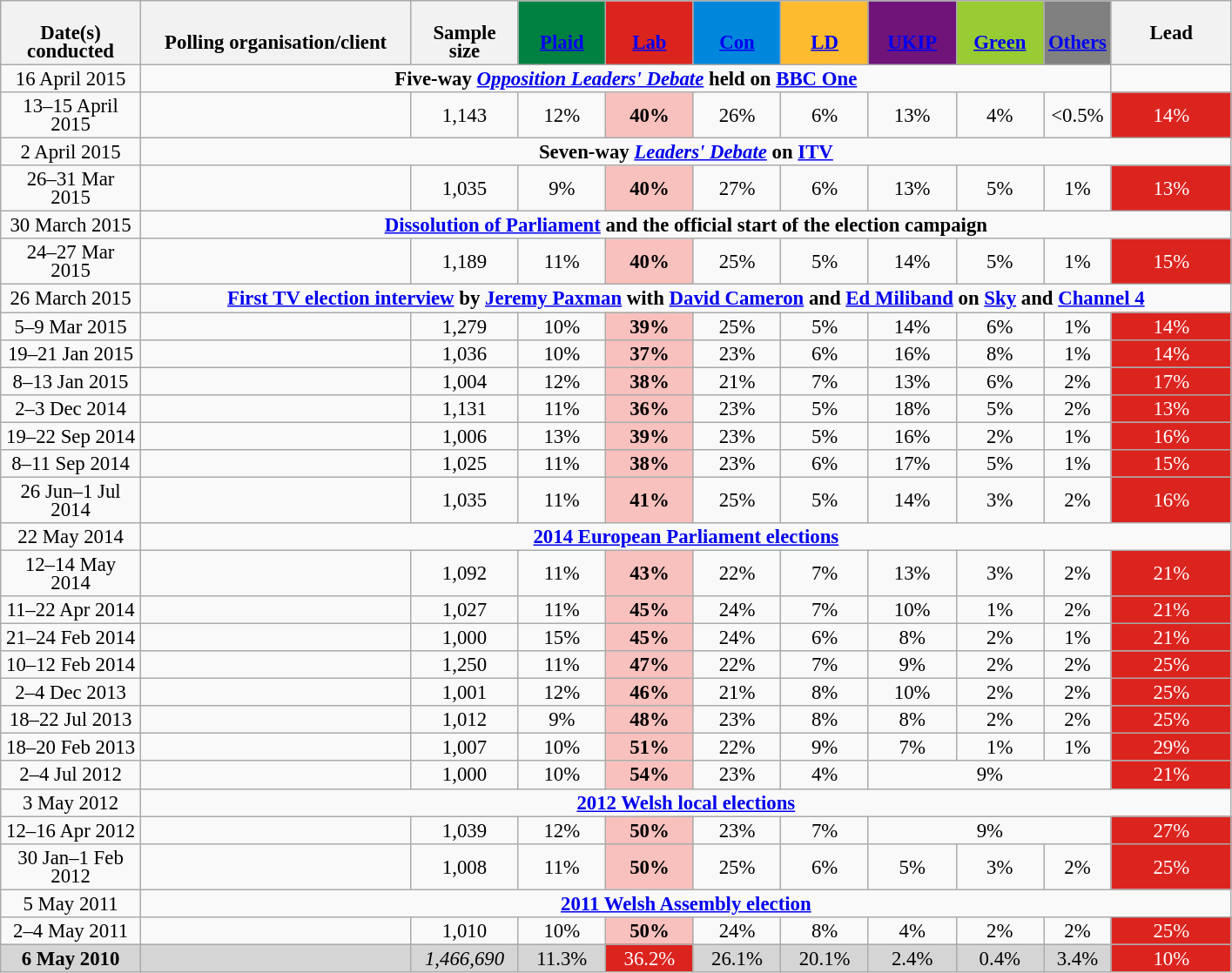<table class="wikitable sortable" style="text-align:center;font-size:95%;line-height:14px">
<tr>
<th style="width:100px;"><br>Date(s)
conducted</th>
<th style="width:200px;"><br>Polling organisation/client</th>
<th class="unsortable" style="width:75px;"><br>Sample size</th>
<th class="unsortable" style="background:#008142; width:60px;"><br><a href='#'><span>Plaid</span></a></th>
<th class="unsortable" style="background:#dc241f; width:60px;"><br><a href='#'><span>Lab</span></a></th>
<th class="unsortable" style="background:#0087dc; width:60px;"><br><a href='#'><span>Con</span></a></th>
<th class="unsortable" style="background:#fdbb30; width:60px;"><br><a href='#'><span>LD</span></a></th>
<th class="unsortable" style="background:#70147a; width:60px;"><br><a href='#'><span>UKIP</span></a></th>
<th class="unsortable" style="background:#99CC33; width:60px;"><br><a href='#'><span>Green</span></a></th>
<th class="unsortable" style="background:gray; width:60x;"><br><a href='#'><span>Others</span></a></th>
<th ! class="unsortable" style="width:85px;">Lead</th>
</tr>
<tr>
<td>16 April 2015</td>
<td colspan="9"><strong>Five-way <em><a href='#'>Opposition Leaders' Debate</a></em> held on <a href='#'>BBC One</a></strong></td>
</tr>
<tr>
<td>13–15 April 2015</td>
<td></td>
<td>1,143</td>
<td>12%</td>
<td style="background:#F8C1BE"><strong>40%</strong></td>
<td>26%</td>
<td>6%</td>
<td>13%</td>
<td>4%</td>
<td><0.5%</td>
<td style="background:#dc241f; color:white;">14%</td>
</tr>
<tr>
<td>2 April 2015</td>
<td colspan="10"><strong>Seven-way <em><a href='#'>Leaders' Debate</a></em> on <a href='#'>ITV</a></strong></td>
</tr>
<tr>
<td>26–31 Mar 2015</td>
<td></td>
<td>1,035</td>
<td>9%</td>
<td style="background:#F8C1BE"><strong>40%</strong></td>
<td>27%</td>
<td>6%</td>
<td>13%</td>
<td>5%</td>
<td>1%</td>
<td style="background:#dc241f; color:white;">13%</td>
</tr>
<tr>
<td>30 March 2015</td>
<td colspan="10"><strong><a href='#'>Dissolution of Parliament</a> and the official start of the election campaign</strong></td>
</tr>
<tr>
<td>24–27 Mar 2015</td>
<td></td>
<td>1,189</td>
<td>11%</td>
<td style="background:#F8C1BE"><strong>40%</strong></td>
<td>25%</td>
<td>5%</td>
<td>14%</td>
<td>5%</td>
<td>1%</td>
<td style="background:#dc241f; color:white;">15%</td>
</tr>
<tr>
<td>26 March 2015</td>
<td colspan="10"><strong><a href='#'>First TV election interview</a> by <a href='#'>Jeremy Paxman</a> with <a href='#'>David Cameron</a> and <a href='#'>Ed Miliband</a> on <a href='#'>Sky</a> and <a href='#'>Channel 4</a></strong></td>
</tr>
<tr>
<td>5–9 Mar 2015</td>
<td></td>
<td>1,279</td>
<td>10%</td>
<td style="background:#F8C1BE"><strong>39%</strong></td>
<td>25%</td>
<td>5%</td>
<td>14%</td>
<td>6%</td>
<td>1%</td>
<td style="background:#dc241f; color:white;">14%</td>
</tr>
<tr>
<td>19–21 Jan 2015</td>
<td></td>
<td>1,036</td>
<td>10%</td>
<td style="background:#F8C1BE"><strong>37%</strong></td>
<td>23%</td>
<td>6%</td>
<td>16%</td>
<td>8%</td>
<td>1%</td>
<td style="background:#dc241f; color:white;">14%</td>
</tr>
<tr>
<td>8–13 Jan 2015</td>
<td></td>
<td>1,004</td>
<td>12%</td>
<td style="background:#F8C1BE"><strong>38%</strong></td>
<td>21%</td>
<td>7%</td>
<td>13%</td>
<td>6%</td>
<td>2%</td>
<td style="background:#dc241f; color:white;">17%</td>
</tr>
<tr>
<td>2–3 Dec 2014</td>
<td></td>
<td>1,131</td>
<td>11%</td>
<td style="background:#F8C1BE"><strong>36%</strong></td>
<td>23%</td>
<td>5%</td>
<td>18%</td>
<td>5%</td>
<td>2%</td>
<td style="background:#dc241f; color:white;">13%</td>
</tr>
<tr>
<td>19–22 Sep 2014</td>
<td></td>
<td>1,006</td>
<td>13%</td>
<td style="background:#F8C1BE"><strong>39%</strong></td>
<td>23%</td>
<td>5%</td>
<td>16%</td>
<td>2%</td>
<td>1%</td>
<td style="background:#dc241f; color:white;">16%</td>
</tr>
<tr>
<td>8–11 Sep 2014</td>
<td></td>
<td>1,025</td>
<td>11%</td>
<td style="background:#F8C1BE"><strong>38%</strong></td>
<td>23%</td>
<td>6%</td>
<td>17%</td>
<td>5%</td>
<td>1%</td>
<td style="background:#dc241f; color:white;">15%</td>
</tr>
<tr>
<td>26 Jun–1 Jul 2014</td>
<td></td>
<td>1,035</td>
<td>11%</td>
<td style="background:#F8C1BE"><strong>41%</strong></td>
<td>25%</td>
<td>5%</td>
<td>14%</td>
<td>3%</td>
<td>2%</td>
<td style="background:#dc241f; color:white;">16%</td>
</tr>
<tr>
<td data-sort-value="2014-05-22">22 May 2014</td>
<td colspan="10"><strong><a href='#'>2014 European Parliament elections</a></strong></td>
</tr>
<tr>
<td>12–14 May 2014</td>
<td></td>
<td>1,092</td>
<td>11%</td>
<td style="background:#F8C1BE"><strong>43%</strong></td>
<td>22%</td>
<td>7%</td>
<td>13%</td>
<td>3%</td>
<td>2%</td>
<td style="background:#dc241f; color:white;">21%</td>
</tr>
<tr>
<td>11–22 Apr 2014</td>
<td></td>
<td>1,027</td>
<td>11%</td>
<td style="background:#F8C1BE"><strong>45%</strong></td>
<td>24%</td>
<td>7%</td>
<td>10%</td>
<td>1%</td>
<td>2%</td>
<td style="background:#dc241f; color:white;">21%</td>
</tr>
<tr>
<td>21–24 Feb 2014</td>
<td></td>
<td>1,000</td>
<td>15%</td>
<td style="background:#F8C1BE"><strong>45%</strong></td>
<td>24%</td>
<td>6%</td>
<td>8%</td>
<td>2%</td>
<td>1%</td>
<td style="background:#dc241f; color:white;">21%</td>
</tr>
<tr>
<td>10–12 Feb 2014</td>
<td></td>
<td>1,250</td>
<td>11%</td>
<td style="background:#F8C1BE"><strong>47%</strong></td>
<td>22%</td>
<td>7%</td>
<td>9%</td>
<td>2%</td>
<td>2%</td>
<td style="background:#dc241f; color:white;">25%</td>
</tr>
<tr>
<td>2–4 Dec 2013</td>
<td></td>
<td>1,001</td>
<td>12%</td>
<td style="background:#F8C1BE"><strong>46%</strong></td>
<td>21%</td>
<td>8%</td>
<td>10%</td>
<td>2%</td>
<td>2%</td>
<td style="background:#dc241f; color:white;">25%</td>
</tr>
<tr>
<td>18–22 Jul 2013</td>
<td></td>
<td>1,012</td>
<td>9%</td>
<td style="background:#F8C1BE"><strong>48%</strong></td>
<td>23%</td>
<td>8%</td>
<td>8%</td>
<td>2%</td>
<td>2%</td>
<td style="background:#dc241f; color:white;">25%</td>
</tr>
<tr>
<td>18–20 Feb 2013</td>
<td></td>
<td>1,007</td>
<td>10%</td>
<td style="background:#F8C1BE"><strong>51%</strong></td>
<td>22%</td>
<td>9%</td>
<td>7%</td>
<td>1%</td>
<td>1%</td>
<td style="background:#dc241f; color:white;">29%</td>
</tr>
<tr>
<td>2–4 Jul 2012</td>
<td></td>
<td>1,000</td>
<td>10%</td>
<td style="background:#F8C1BE"><strong>54%</strong></td>
<td>23%</td>
<td>4%</td>
<td colspan="3">9%</td>
<td style="background:#dc241f; color:white;">21%</td>
</tr>
<tr>
<td data-sort-value="2012-05-03">3 May 2012</td>
<td colspan="10"><strong><a href='#'>2012 Welsh local elections</a></strong></td>
</tr>
<tr>
<td>12–16 Apr 2012</td>
<td></td>
<td>1,039</td>
<td>12%</td>
<td style="background:#F8C1BE"><strong>50%</strong></td>
<td>23%</td>
<td>7%</td>
<td colspan="3">9%</td>
<td style="background:#dc241f; color:white;">27%</td>
</tr>
<tr>
<td>30 Jan–1 Feb 2012</td>
<td></td>
<td>1,008</td>
<td>11%</td>
<td style="background:#F8C1BE"><strong>50%</strong></td>
<td>25%</td>
<td>6%</td>
<td>5%</td>
<td>3%</td>
<td>2%</td>
<td style="background:#dc241f; color:white;">25%</td>
</tr>
<tr>
<td data-sort-value="2011-05-05">5 May 2011</td>
<td colspan="10"><strong><a href='#'>2011 Welsh Assembly election</a></strong></td>
</tr>
<tr>
<td>2–4 May 2011</td>
<td></td>
<td>1,010</td>
<td>10%</td>
<td style="background:#F8C1BE"><strong>50%</strong></td>
<td>24%</td>
<td>8%</td>
<td>4%</td>
<td>2%</td>
<td>2%</td>
<td style="background:#dc241f; color:white;">25%</td>
</tr>
<tr>
<td style="background:#D5D5D5"><strong>6 May 2010</strong></td>
<td style="background:#D5D5D5"></td>
<td style="background:#D5D5D5"><em>1,466,690</em></td>
<td style="background:#D5D5D5">11.3%</td>
<td style="background:#dc241f; color:white;">36.2%</td>
<td style="background:#D5D5D5">26.1%</td>
<td style="background:#D5D5D5">20.1%</td>
<td style="background:#D5D5D5">2.4%</td>
<td style="background:#D5D5D5">0.4%</td>
<td style="background:#D5D5D5">3.4%</td>
<td style="background:#dc241f; color:white;">10%</td>
</tr>
</table>
